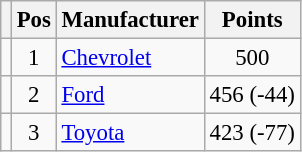<table class="wikitable" style="font-size: 95%;">
<tr>
<th></th>
<th>Pos</th>
<th>Manufacturer</th>
<th>Points</th>
</tr>
<tr>
<td align="left"></td>
<td style="text-align:center;">1</td>
<td><a href='#'>Chevrolet</a></td>
<td style="text-align:center;">500</td>
</tr>
<tr>
<td align="left"></td>
<td style="text-align:center;">2</td>
<td><a href='#'>Ford</a></td>
<td style="text-align:center;">456 (-44)</td>
</tr>
<tr>
<td align="left"></td>
<td style="text-align:center;">3</td>
<td><a href='#'>Toyota</a></td>
<td style="text-align:center;">423 (-77)</td>
</tr>
</table>
